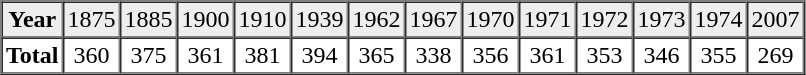<table border="1" cellpadding="2" cellspacing="0" width="500">
<tr bgcolor="#eeeeee" align="center">
<td><strong>Year</strong></td>
<td>1875</td>
<td>1885</td>
<td>1900</td>
<td>1910</td>
<td>1939</td>
<td>1962</td>
<td>1967</td>
<td>1970</td>
<td>1971</td>
<td>1972</td>
<td>1973</td>
<td>1974</td>
<td>2007</td>
</tr>
<tr align="center">
<td><strong>Total</strong></td>
<td>360</td>
<td>375</td>
<td>361</td>
<td>381</td>
<td>394</td>
<td>365</td>
<td>338</td>
<td>356</td>
<td>361</td>
<td>353</td>
<td>346</td>
<td>355</td>
<td>269</td>
</tr>
</table>
